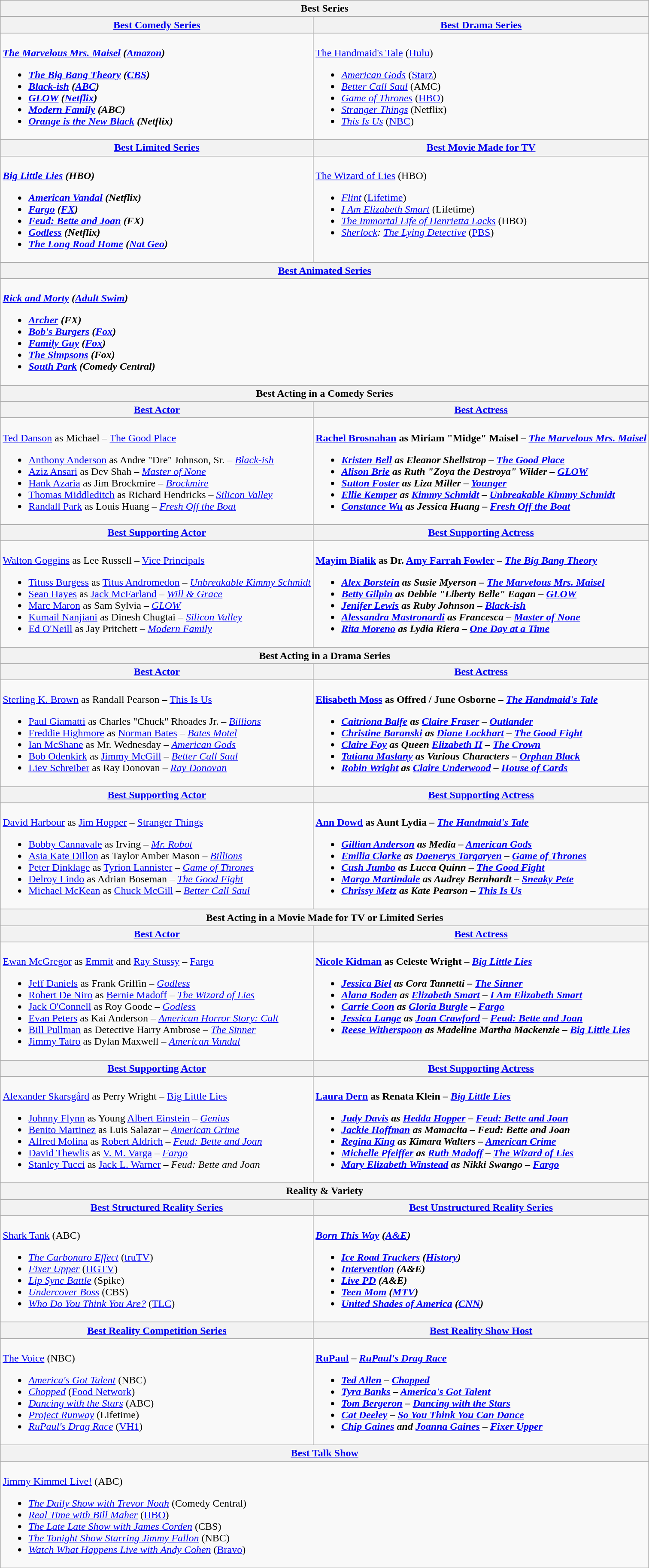<table class=wikitable style="width=72%">
<tr>
<th colspan="2">Best Series</th>
</tr>
<tr>
<th><a href='#'>Best Comedy Series</a></th>
<th><a href='#'>Best Drama Series</a></th>
</tr>
<tr>
<td valign="top"><br><strong><em><a href='#'>The Marvelous Mrs. Maisel</a><em> (<a href='#'>Amazon</a>)<strong><ul><li></em><a href='#'>The Big Bang Theory</a><em> (<a href='#'>CBS</a>)</li><li></em><a href='#'>Black-ish</a><em> (<a href='#'>ABC</a>)</li><li></em><a href='#'>GLOW</a><em> (<a href='#'>Netflix</a>)</li><li></em><a href='#'>Modern Family</a><em> (ABC)</li><li></em><a href='#'>Orange is the New Black</a><em> (Netflix)</li></ul></td>
<td valign="top"><br></em></strong><a href='#'>The Handmaid's Tale</a></em> (<a href='#'>Hulu</a>)</strong><ul><li><em><a href='#'>American Gods</a></em> (<a href='#'>Starz</a>)</li><li><em><a href='#'>Better Call Saul</a></em> (AMC)</li><li><em><a href='#'>Game of Thrones</a></em> (<a href='#'>HBO</a>)</li><li><em><a href='#'>Stranger Things</a></em> (Netflix)</li><li><em><a href='#'>This Is Us</a></em> (<a href='#'>NBC</a>)</li></ul></td>
</tr>
<tr>
<th><a href='#'>Best Limited Series</a></th>
<th><a href='#'>Best Movie Made for TV</a></th>
</tr>
<tr>
<td valign="top"><br><strong><em><a href='#'>Big Little Lies</a><em> (HBO)<strong><ul><li></em><a href='#'>American Vandal</a><em> (Netflix)</li><li></em><a href='#'>Fargo</a><em> (<a href='#'>FX</a>)</li><li></em><a href='#'>Feud: Bette and Joan</a><em> (FX)</li><li></em><a href='#'>Godless</a><em> (Netflix)</li><li></em><a href='#'>The Long Road Home</a><em> (<a href='#'>Nat Geo</a>)</li></ul></td>
<td valign="top"><br></em></strong><a href='#'>The Wizard of Lies</a></em> (HBO)</strong><ul><li><em><a href='#'>Flint</a></em> (<a href='#'>Lifetime</a>)</li><li><em><a href='#'>I Am Elizabeth Smart</a></em> (Lifetime)</li><li><em><a href='#'>The Immortal Life of Henrietta Lacks</a></em> (HBO)</li><li><em><a href='#'>Sherlock</a>: <a href='#'>The Lying Detective</a></em> (<a href='#'>PBS</a>)</li></ul></td>
</tr>
<tr>
<th colspan="2"><a href='#'>Best Animated Series</a></th>
</tr>
<tr>
<td valign="top" colspan="2"><br><strong><em><a href='#'>Rick and Morty</a><em> (<a href='#'>Adult Swim</a>)<strong><ul><li></em><a href='#'>Archer</a><em> (FX)</li><li></em><a href='#'>Bob's Burgers</a><em> (<a href='#'>Fox</a>)</li><li></em><a href='#'>Family Guy</a><em> (<a href='#'>Fox</a>)</li><li></em><a href='#'>The Simpsons</a><em> (Fox)</li><li></em><a href='#'>South Park</a><em> (Comedy Central)</li></ul></td>
</tr>
<tr>
<th colspan="2">Best Acting in a Comedy Series</th>
</tr>
<tr>
<th><a href='#'>Best Actor</a></th>
<th><a href='#'>Best Actress</a></th>
</tr>
<tr>
<td valign="top"><br></strong><a href='#'>Ted Danson</a> as Michael – </em><a href='#'>The Good Place</a></em></strong><ul><li><a href='#'>Anthony Anderson</a> as Andre "Dre" Johnson, Sr. – <em><a href='#'>Black-ish</a></em></li><li><a href='#'>Aziz Ansari</a> as Dev Shah – <em><a href='#'>Master of None</a></em></li><li><a href='#'>Hank Azaria</a> as Jim Brockmire – <em><a href='#'>Brockmire</a></em></li><li><a href='#'>Thomas Middleditch</a> as Richard Hendricks – <em><a href='#'>Silicon Valley</a></em></li><li><a href='#'>Randall Park</a> as Louis Huang – <em><a href='#'>Fresh Off the Boat</a></em></li></ul></td>
<td valign="top"><br><strong><a href='#'>Rachel Brosnahan</a> as Miriam "Midge" Maisel – <em><a href='#'>The Marvelous Mrs. Maisel</a><strong><em><ul><li><a href='#'>Kristen Bell</a> as Eleanor Shellstrop – </em><a href='#'>The Good Place</a><em></li><li><a href='#'>Alison Brie</a> as Ruth "Zoya the Destroya" Wilder – </em><a href='#'>GLOW</a><em></li><li><a href='#'>Sutton Foster</a> as Liza Miller – </em><a href='#'>Younger</a><em></li><li><a href='#'>Ellie Kemper</a> as <a href='#'>Kimmy Schmidt</a> – </em><a href='#'>Unbreakable Kimmy Schmidt</a><em></li><li><a href='#'>Constance Wu</a> as Jessica Huang – </em><a href='#'>Fresh Off the Boat</a><em></li></ul></td>
</tr>
<tr>
<th><a href='#'>Best Supporting Actor</a></th>
<th><a href='#'>Best Supporting Actress</a></th>
</tr>
<tr>
<td valign="top"><br></strong><a href='#'>Walton Goggins</a> as Lee Russell – </em><a href='#'>Vice Principals</a></em></strong><ul><li><a href='#'>Tituss Burgess</a> as <a href='#'>Titus Andromedon</a> – <em><a href='#'>Unbreakable Kimmy Schmidt</a></em></li><li><a href='#'>Sean Hayes</a> as <a href='#'>Jack McFarland</a> – <em><a href='#'>Will & Grace</a></em></li><li><a href='#'>Marc Maron</a> as Sam Sylvia – <em><a href='#'>GLOW</a></em></li><li><a href='#'>Kumail Nanjiani</a> as Dinesh Chugtai – <em><a href='#'>Silicon Valley</a></em></li><li><a href='#'>Ed O'Neill</a> as Jay Pritchett – <em><a href='#'>Modern Family</a></em></li></ul></td>
<td valign="top"><br><strong><a href='#'>Mayim Bialik</a> as Dr. <a href='#'>Amy Farrah Fowler</a> – <em><a href='#'>The Big Bang Theory</a><strong><em><ul><li><a href='#'>Alex Borstein</a> as Susie Myerson – </em><a href='#'>The Marvelous Mrs. Maisel</a><em></li><li><a href='#'>Betty Gilpin</a> as Debbie "Liberty Belle" Eagan – </em><a href='#'>GLOW</a><em></li><li><a href='#'>Jenifer Lewis</a> as Ruby Johnson – </em><a href='#'>Black-ish</a><em></li><li><a href='#'>Alessandra Mastronardi</a> as Francesca – </em><a href='#'>Master of None</a><em></li><li><a href='#'>Rita Moreno</a> as Lydia Riera – </em><a href='#'>One Day at a Time</a><em></li></ul></td>
</tr>
<tr>
<th colspan="2">Best Acting in a Drama Series</th>
</tr>
<tr>
<th><a href='#'>Best Actor</a></th>
<th><a href='#'>Best Actress</a></th>
</tr>
<tr>
<td valign="top"><br></strong><a href='#'>Sterling K. Brown</a> as Randall Pearson – </em><a href='#'>This Is Us</a></em></strong><ul><li><a href='#'>Paul Giamatti</a> as Charles "Chuck" Rhoades Jr. – <em><a href='#'>Billions</a></em></li><li><a href='#'>Freddie Highmore</a> as <a href='#'>Norman Bates</a> – <em><a href='#'>Bates Motel</a></em></li><li><a href='#'>Ian McShane</a> as Mr. Wednesday – <em><a href='#'>American Gods</a></em></li><li><a href='#'>Bob Odenkirk</a> as <a href='#'>Jimmy McGill</a> – <em><a href='#'>Better Call Saul</a></em></li><li><a href='#'>Liev Schreiber</a> as Ray Donovan – <em><a href='#'>Ray Donovan</a></em></li></ul></td>
<td valign="top"><br><strong><a href='#'>Elisabeth Moss</a> as Offred / June Osborne – <em><a href='#'>The Handmaid's Tale</a><strong><em><ul><li><a href='#'>Caitríona Balfe</a> as <a href='#'>Claire Fraser</a> – </em><a href='#'>Outlander</a><em></li><li><a href='#'>Christine Baranski</a> as <a href='#'>Diane Lockhart</a> – </em><a href='#'>The Good Fight</a><em></li><li><a href='#'>Claire Foy</a> as Queen <a href='#'>Elizabeth II</a> – </em><a href='#'>The Crown</a><em></li><li><a href='#'>Tatiana Maslany</a> as Various Characters – </em><a href='#'>Orphan Black</a><em></li><li><a href='#'>Robin Wright</a> as <a href='#'>Claire Underwood</a> – </em><a href='#'>House of Cards</a><em></li></ul></td>
</tr>
<tr>
<th><a href='#'>Best Supporting Actor</a></th>
<th><a href='#'>Best Supporting Actress</a></th>
</tr>
<tr>
<td valign="top"><br></strong><a href='#'>David Harbour</a> as <a href='#'>Jim Hopper</a> – </em><a href='#'>Stranger Things</a></em></strong><ul><li><a href='#'>Bobby Cannavale</a> as Irving – <em><a href='#'>Mr. Robot</a></em></li><li><a href='#'>Asia Kate Dillon</a> as Taylor Amber Mason – <em><a href='#'>Billions</a></em></li><li><a href='#'>Peter Dinklage</a> as <a href='#'>Tyrion Lannister</a> – <em><a href='#'>Game of Thrones</a></em></li><li><a href='#'>Delroy Lindo</a> as Adrian Boseman – <em><a href='#'>The Good Fight</a></em></li><li><a href='#'>Michael McKean</a> as <a href='#'>Chuck McGill</a> – <em><a href='#'>Better Call Saul</a></em></li></ul></td>
<td valign="top"><br><strong><a href='#'>Ann Dowd</a> as Aunt Lydia – <em><a href='#'>The Handmaid's Tale</a><strong><em><ul><li><a href='#'>Gillian Anderson</a> as Media – </em><a href='#'>American Gods</a><em></li><li><a href='#'>Emilia Clarke</a> as <a href='#'>Daenerys Targaryen</a> – </em><a href='#'>Game of Thrones</a><em></li><li><a href='#'>Cush Jumbo</a> as Lucca Quinn – </em><a href='#'>The Good Fight</a><em></li><li><a href='#'>Margo Martindale</a> as Audrey Bernhardt – </em><a href='#'>Sneaky Pete</a><em></li><li><a href='#'>Chrissy Metz</a> as Kate Pearson – </em><a href='#'>This Is Us</a><em></li></ul></td>
</tr>
<tr>
<th colspan="2">Best Acting in a Movie Made for TV or Limited Series</th>
</tr>
<tr>
<th><a href='#'>Best Actor</a></th>
<th><a href='#'>Best Actress</a></th>
</tr>
<tr>
<td valign="top"><br></strong><a href='#'>Ewan McGregor</a> as <a href='#'>Emmit</a> and <a href='#'>Ray Stussy</a> – </em><a href='#'>Fargo</a></em></strong><ul><li><a href='#'>Jeff Daniels</a> as Frank Griffin – <em><a href='#'>Godless</a></em></li><li><a href='#'>Robert De Niro</a> as <a href='#'>Bernie Madoff</a> – <em><a href='#'>The Wizard of Lies</a></em></li><li><a href='#'>Jack O'Connell</a> as Roy Goode – <em><a href='#'>Godless</a></em></li><li><a href='#'>Evan Peters</a> as Kai Anderson – <em><a href='#'>American Horror Story: Cult</a></em></li><li><a href='#'>Bill Pullman</a> as Detective Harry Ambrose – <em><a href='#'>The Sinner</a></em></li><li><a href='#'>Jimmy Tatro</a> as Dylan Maxwell – <em><a href='#'>American Vandal</a></em></li></ul></td>
<td valign="top"><br><strong><a href='#'>Nicole Kidman</a> as Celeste Wright – <em><a href='#'>Big Little Lies</a><strong><em><ul><li><a href='#'>Jessica Biel</a> as Cora Tannetti – </em><a href='#'>The Sinner</a><em></li><li><a href='#'>Alana Boden</a> as <a href='#'>Elizabeth Smart</a> – </em><a href='#'>I Am Elizabeth Smart</a><em></li><li><a href='#'>Carrie Coon</a> as <a href='#'>Gloria Burgle</a> – </em><a href='#'>Fargo</a><em></li><li><a href='#'>Jessica Lange</a> as <a href='#'>Joan Crawford</a> – </em><a href='#'>Feud: Bette and Joan</a><em></li><li><a href='#'>Reese Witherspoon</a> as Madeline Martha Mackenzie – </em><a href='#'>Big Little Lies</a><em></li></ul></td>
</tr>
<tr>
<th><a href='#'>Best Supporting Actor</a></th>
<th><a href='#'>Best Supporting Actress</a></th>
</tr>
<tr>
<td valign="top"><br></strong><a href='#'>Alexander Skarsgård</a> as Perry Wright – </em><a href='#'>Big Little Lies</a></em></strong><ul><li><a href='#'>Johnny Flynn</a> as Young <a href='#'>Albert Einstein</a> – <em><a href='#'>Genius</a></em></li><li><a href='#'>Benito Martinez</a> as Luis Salazar – <em><a href='#'>American Crime</a></em></li><li><a href='#'>Alfred Molina</a> as <a href='#'>Robert Aldrich</a> – <em><a href='#'>Feud: Bette and Joan</a></em></li><li><a href='#'>David Thewlis</a> as <a href='#'>V. M. Varga</a> – <em><a href='#'>Fargo</a></em></li><li><a href='#'>Stanley Tucci</a> as <a href='#'>Jack L. Warner</a> – <em>Feud: Bette and Joan</em></li></ul></td>
<td valign="top"><br><strong><a href='#'>Laura Dern</a> as Renata Klein – <em><a href='#'>Big Little Lies</a><strong><em><ul><li><a href='#'>Judy Davis</a> as <a href='#'>Hedda Hopper</a> – </em><a href='#'>Feud: Bette and Joan</a><em></li><li><a href='#'>Jackie Hoffman</a> as Mamacita – </em>Feud: Bette and Joan<em></li><li><a href='#'>Regina King</a> as Kimara Walters – </em><a href='#'>American Crime</a><em></li><li><a href='#'>Michelle Pfeiffer</a> as <a href='#'>Ruth Madoff</a> – </em><a href='#'>The Wizard of Lies</a><em></li><li><a href='#'>Mary Elizabeth Winstead</a> as Nikki Swango – </em><a href='#'>Fargo</a><em></li></ul></td>
</tr>
<tr>
<th colspan="2">Reality & Variety</th>
</tr>
<tr>
<th><a href='#'>Best Structured Reality Series</a></th>
<th><a href='#'>Best Unstructured Reality Series</a></th>
</tr>
<tr>
<td valign="top"><br></em></strong><a href='#'>Shark Tank</a></em> (ABC)</strong><ul><li><em><a href='#'>The Carbonaro Effect</a></em> (<a href='#'>truTV</a>)</li><li><em><a href='#'>Fixer Upper</a></em> (<a href='#'>HGTV</a>)</li><li><em><a href='#'>Lip Sync Battle</a></em> (Spike)</li><li><em><a href='#'>Undercover Boss</a></em> (CBS)</li><li><em><a href='#'>Who Do You Think You Are?</a></em> (<a href='#'>TLC</a>)</li></ul></td>
<td valign="top"><br><strong><em><a href='#'>Born This Way</a><em> (<a href='#'>A&E</a>)<strong><ul><li></em><a href='#'>Ice Road Truckers</a><em> (<a href='#'>History</a>)</li><li></em><a href='#'>Intervention</a><em> (A&E)</li><li></em><a href='#'>Live PD</a><em> (A&E)</li><li></em><a href='#'>Teen Mom</a><em> (<a href='#'>MTV</a>)</li><li></em><a href='#'>United Shades of America</a><em> (<a href='#'>CNN</a>)</li></ul></td>
</tr>
<tr>
<th><a href='#'>Best Reality Competition Series</a></th>
<th><a href='#'>Best Reality Show Host</a></th>
</tr>
<tr>
<td valign="top"><br></em></strong><a href='#'>The Voice</a></em> (NBC)</strong><ul><li><em><a href='#'>America's Got Talent</a></em> (NBC)</li><li><em><a href='#'>Chopped</a></em> (<a href='#'>Food Network</a>)</li><li><em><a href='#'>Dancing with the Stars</a></em> (ABC)</li><li><em><a href='#'>Project Runway</a></em> (Lifetime)</li><li><em><a href='#'>RuPaul's Drag Race</a></em> (<a href='#'>VH1</a>)</li></ul></td>
<td valign="top"><br><strong><a href='#'>RuPaul</a> – <em><a href='#'>RuPaul's Drag Race</a><strong><em><ul><li><a href='#'>Ted Allen</a> – </em><a href='#'>Chopped</a><em></li><li><a href='#'>Tyra Banks</a> – </em><a href='#'>America's Got Talent</a><em></li><li><a href='#'>Tom Bergeron</a> – </em><a href='#'>Dancing with the Stars</a><em></li><li><a href='#'>Cat Deeley</a> – </em><a href='#'>So You Think You Can Dance</a><em></li><li><a href='#'>Chip Gaines</a> and <a href='#'>Joanna Gaines</a> – </em><a href='#'>Fixer Upper</a><em></li></ul></td>
</tr>
<tr>
<th colspan="2"><a href='#'>Best Talk Show</a></th>
</tr>
<tr>
<td valign="top" colspan="2"><br></em></strong><a href='#'>Jimmy Kimmel Live!</a></em> (ABC)</strong><ul><li><em><a href='#'>The Daily Show with Trevor Noah</a></em> (Comedy Central)</li><li><em><a href='#'>Real Time with Bill Maher</a></em> (<a href='#'>HBO</a>)</li><li><em><a href='#'>The Late Late Show with James Corden</a></em> (CBS)</li><li><em><a href='#'>The Tonight Show Starring Jimmy Fallon</a></em> (NBC)</li><li><em><a href='#'>Watch What Happens Live with Andy Cohen</a></em> (<a href='#'>Bravo</a>)</li></ul></td>
</tr>
</table>
